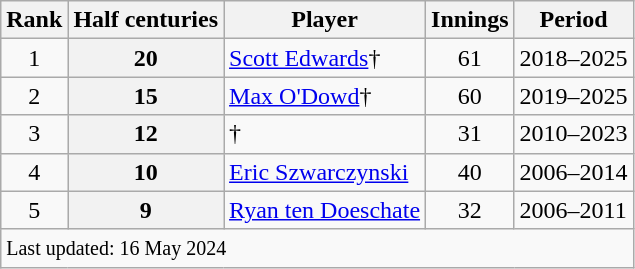<table class="wikitable plainrowheaders sortable">
<tr>
<th scope=col>Rank</th>
<th scope=col>Half centuries</th>
<th scope=col>Player</th>
<th scope=col>Innings</th>
<th scope=col>Period</th>
</tr>
<tr>
<td align="center">1</td>
<th scope="row" style="text-align:center;">20</th>
<td><a href='#'>Scott Edwards</a>†</td>
<td align="center">61</td>
<td>2018–2025</td>
</tr>
<tr>
<td align="center">2</td>
<th scope="row" style="text-align:center;">15</th>
<td><a href='#'>Max O'Dowd</a>†</td>
<td align="center">60</td>
<td>2019–2025</td>
</tr>
<tr>
<td align="center">3</td>
<th scope="row" style="text-align:center;">12</th>
<td>†</td>
<td align="center">31</td>
<td>2010–2023</td>
</tr>
<tr>
<td align="center">4</td>
<th scope="row" style="text-align:center;">10</th>
<td><a href='#'>Eric Szwarczynski</a></td>
<td align="center">40</td>
<td>2006–2014</td>
</tr>
<tr>
<td align=center>5</td>
<th scope=row style=text-align:center;>9</th>
<td><a href='#'>Ryan ten Doeschate</a></td>
<td align=center>32</td>
<td>2006–2011</td>
</tr>
<tr class="sortbottom">
<td colspan="6"><small>Last updated: 16 May 2024</small></td>
</tr>
</table>
